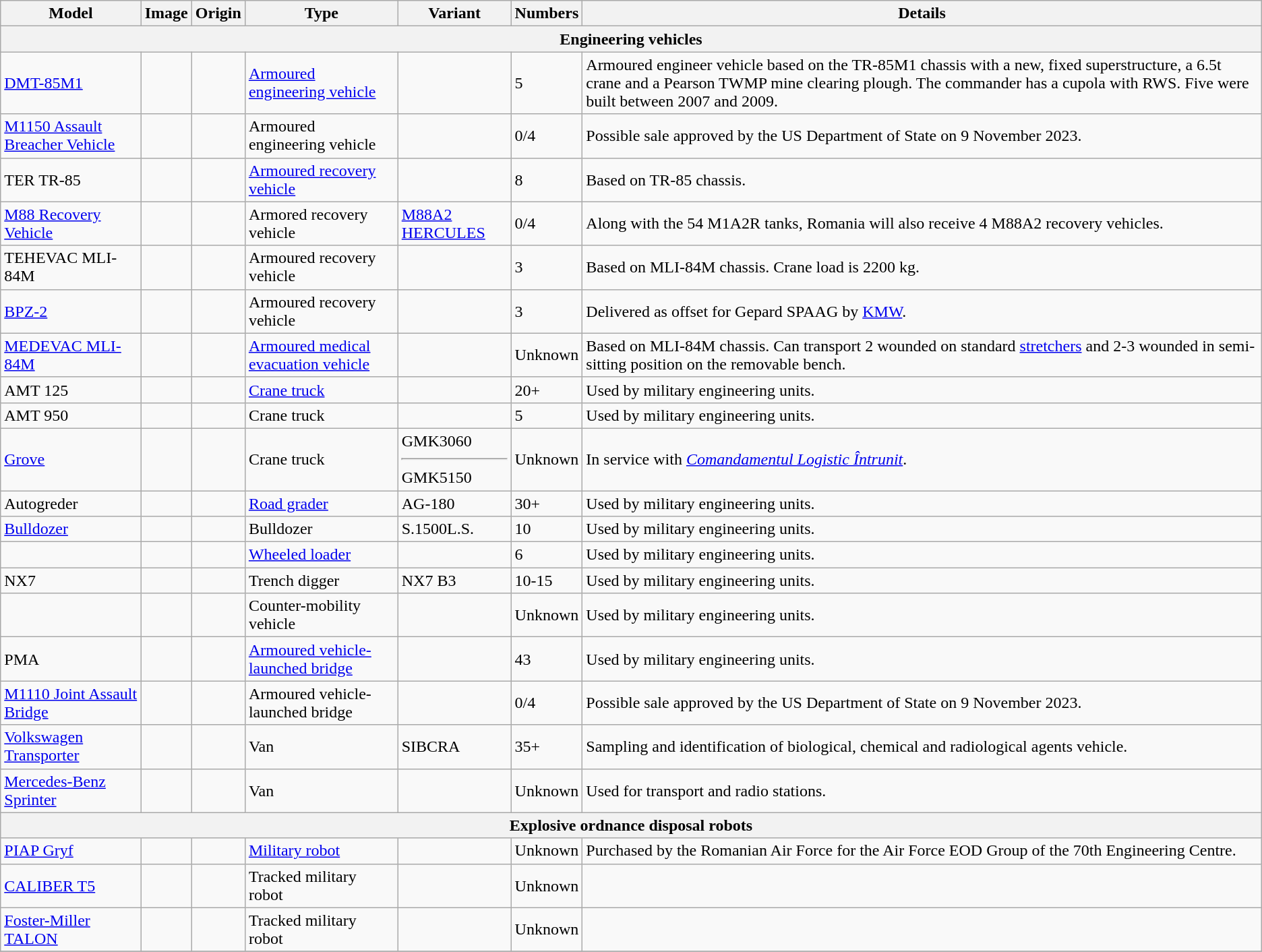<table class="wikitable">
<tr>
<th>Model</th>
<th>Image</th>
<th>Origin</th>
<th>Type</th>
<th>Variant</th>
<th>Numbers</th>
<th>Details</th>
</tr>
<tr>
<th colspan="7">Engineering vehicles</th>
</tr>
<tr>
<td><a href='#'>DMT-85M1</a></td>
<td></td>
<td></td>
<td><a href='#'>Armoured engineering vehicle</a></td>
<td></td>
<td>5</td>
<td>Armoured engineer vehicle based on the TR-85M1 chassis with a new, fixed superstructure, a 6.5t crane and a Pearson TWMP mine clearing plough. The commander has a cupola with RWS. Five were built between 2007 and 2009.</td>
</tr>
<tr>
<td><a href='#'>M1150 Assault Breacher Vehicle</a></td>
<td></td>
<td></td>
<td>Armoured engineering vehicle</td>
<td></td>
<td>0/4</td>
<td>Possible sale approved by the US Department of State on 9 November 2023.</td>
</tr>
<tr>
<td>TER TR-85</td>
<td></td>
<td></td>
<td><a href='#'>Armoured recovery vehicle</a></td>
<td></td>
<td>8</td>
<td>Based on TR-85 chassis.</td>
</tr>
<tr>
<td><a href='#'>M88 Recovery Vehicle</a></td>
<td></td>
<td></td>
<td>Armored recovery vehicle</td>
<td><a href='#'>M88A2 HERCULES</a></td>
<td>0/4</td>
<td>Along with the 54 M1A2R tanks, Romania will also receive 4 M88A2 recovery vehicles.</td>
</tr>
<tr>
<td>TEHEVAC MLI-84M</td>
<td></td>
<td></td>
<td>Armoured recovery vehicle</td>
<td></td>
<td>3</td>
<td>Based on MLI-84M chassis. Crane load is 2200 kg.</td>
</tr>
<tr>
<td><a href='#'>BPZ-2</a></td>
<td></td>
<td></td>
<td>Armoured recovery vehicle</td>
<td></td>
<td>3</td>
<td>Delivered as offset for Gepard SPAAG by <a href='#'>KMW</a>.</td>
</tr>
<tr>
<td><a href='#'>MEDEVAC MLI-84M</a></td>
<td></td>
<td></td>
<td><a href='#'>Armoured medical evacuation vehicle</a></td>
<td></td>
<td>Unknown</td>
<td>Based on MLI-84M chassis. Can transport 2 wounded on standard <a href='#'>stretchers</a> and 2-3 wounded in semi-sitting position on the removable bench.</td>
</tr>
<tr>
<td>AMT 125</td>
<td></td>
<td></td>
<td><a href='#'>Crane truck</a></td>
<td></td>
<td>20+</td>
<td>Used by military engineering units.</td>
</tr>
<tr>
<td>AMT 950</td>
<td></td>
<td></td>
<td>Crane truck</td>
<td></td>
<td>5</td>
<td>Used by military engineering units.</td>
</tr>
<tr>
<td><a href='#'>Grove</a></td>
<td></td>
<td><br></td>
<td>Crane truck</td>
<td>GMK3060<hr>GMK5150</td>
<td>Unknown</td>
<td>In service with <em><a href='#'>Comandamentul Logistic Întrunit</a></em>.</td>
</tr>
<tr>
<td>Autogreder</td>
<td></td>
<td></td>
<td><a href='#'>Road grader</a></td>
<td>AG-180</td>
<td>30+</td>
<td>Used by military engineering units.</td>
</tr>
<tr>
<td><a href='#'>Bulldozer</a></td>
<td></td>
<td></td>
<td>Bulldozer</td>
<td>S.1500L.S.</td>
<td>10</td>
<td>Used by military engineering units.</td>
</tr>
<tr>
<td></td>
<td></td>
<td></td>
<td><a href='#'>Wheeled loader</a></td>
<td></td>
<td>6</td>
<td>Used by military engineering units.</td>
</tr>
<tr>
<td> NX7</td>
<td></td>
<td></td>
<td>Trench digger</td>
<td>NX7 B3</td>
<td>10-15</td>
<td>Used by military engineering units.</td>
</tr>
<tr>
<td></td>
<td></td>
<td></td>
<td>Counter-mobility vehicle</td>
<td></td>
<td>Unknown</td>
<td>Used by military engineering units.</td>
</tr>
<tr>
<td>PMA</td>
<td></td>
<td></td>
<td><a href='#'>Armoured vehicle-launched bridge</a></td>
<td></td>
<td>43</td>
<td>Used by military engineering units.</td>
</tr>
<tr>
<td><a href='#'>M1110 Joint Assault Bridge</a></td>
<td></td>
<td></td>
<td>Armoured vehicle-launched bridge</td>
<td></td>
<td>0/4</td>
<td>Possible sale approved by the US Department of State on 9 November 2023.</td>
</tr>
<tr>
<td><a href='#'>Volkswagen Transporter</a></td>
<td></td>
<td></td>
<td>Van</td>
<td>SIBCRA</td>
<td>35+</td>
<td>Sampling and identification of biological, chemical and radiological agents vehicle.</td>
</tr>
<tr>
<td><a href='#'>Mercedes-Benz Sprinter</a></td>
<td></td>
<td></td>
<td>Van</td>
<td></td>
<td>Unknown</td>
<td>Used for transport and radio stations.</td>
</tr>
<tr>
<th colspan="7">Explosive ordnance disposal robots</th>
</tr>
<tr>
<td><a href='#'>PIAP Gryf</a></td>
<td></td>
<td></td>
<td><a href='#'>Military robot</a></td>
<td></td>
<td>Unknown</td>
<td>Purchased by the Romanian Air Force for the Air Force EOD Group of the 70th Engineering Centre.</td>
</tr>
<tr>
<td><a href='#'>CALIBER T5</a></td>
<td></td>
<td></td>
<td>Tracked military robot</td>
<td></td>
<td>Unknown</td>
<td></td>
</tr>
<tr>
<td><a href='#'>Foster-Miller TALON</a></td>
<td></td>
<td></td>
<td>Tracked military robot</td>
<td></td>
<td>Unknown</td>
<td></td>
</tr>
<tr>
</tr>
</table>
